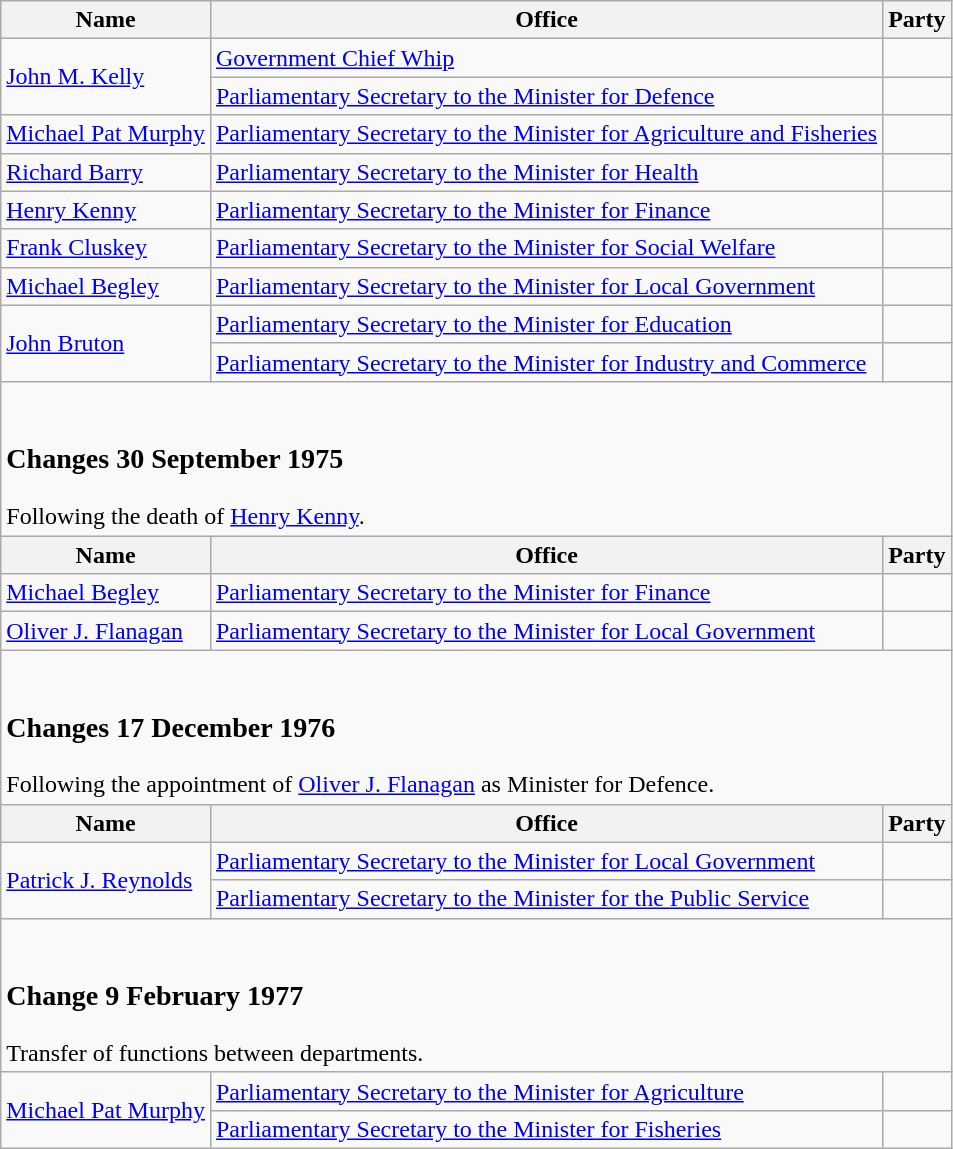<table class="wikitable">
<tr>
<th>Name</th>
<th>Office</th>
<th colspan="2">Party</th>
</tr>
<tr>
<td rowspan=2><a href='#'>John M. Kelly</a></td>
<td><a href='#'>Government Chief Whip</a></td>
<td></td>
</tr>
<tr>
<td><a href='#'>Parliamentary Secretary to the Minister for Defence</a></td>
</tr>
<tr>
<td><a href='#'>Michael Pat Murphy</a></td>
<td><a href='#'>Parliamentary Secretary to the Minister for Agriculture and Fisheries</a></td>
<td></td>
</tr>
<tr>
<td><a href='#'>Richard Barry</a></td>
<td><a href='#'>Parliamentary Secretary to the Minister for Health</a></td>
<td></td>
</tr>
<tr>
<td><a href='#'>Henry Kenny</a></td>
<td><a href='#'>Parliamentary Secretary to the Minister for Finance</a></td>
<td></td>
</tr>
<tr>
<td><a href='#'>Frank Cluskey</a></td>
<td><a href='#'>Parliamentary Secretary to the Minister for Social Welfare</a></td>
<td></td>
</tr>
<tr>
<td><a href='#'>Michael Begley</a></td>
<td><a href='#'>Parliamentary Secretary to the Minister for Local Government</a></td>
<td></td>
</tr>
<tr>
<td rowspan=2><a href='#'>John Bruton</a></td>
<td><a href='#'>Parliamentary Secretary to the Minister for Education</a></td>
<td></td>
</tr>
<tr>
<td><a href='#'>Parliamentary Secretary to the Minister for Industry and Commerce</a></td>
</tr>
<tr>
<td colspan="4"><br><h3>Changes 30 September 1975</h3>Following the death of <a href='#'>Henry Kenny</a>.</td>
</tr>
<tr>
<th>Name</th>
<th>Office</th>
<th colspan="2">Party</th>
</tr>
<tr>
<td><a href='#'>Michael Begley</a></td>
<td><a href='#'>Parliamentary Secretary to the Minister for Finance</a></td>
<td></td>
</tr>
<tr>
<td><a href='#'>Oliver J. Flanagan</a></td>
<td><a href='#'>Parliamentary Secretary to the Minister for Local Government</a></td>
<td></td>
</tr>
<tr>
<td colspan="4"><br><h3>Changes 17 December 1976</h3>Following the appointment of <a href='#'>Oliver J. Flanagan</a> as Minister for Defence.</td>
</tr>
<tr>
<th>Name</th>
<th>Office</th>
<th colspan=2>Party</th>
</tr>
<tr>
<td rowspan=2><a href='#'>Patrick J. Reynolds</a></td>
<td><a href='#'>Parliamentary Secretary to the Minister for Local Government</a></td>
<td></td>
</tr>
<tr>
<td><a href='#'>Parliamentary Secretary to the Minister for the Public Service</a></td>
</tr>
<tr>
<td colspan="4"><br><h3>Change 9 February 1977</h3>Transfer of functions between departments.</td>
</tr>
<tr>
<td rowspan=2><a href='#'>Michael Pat Murphy</a></td>
<td><a href='#'>Parliamentary Secretary to the Minister for Agriculture</a></td>
<td></td>
</tr>
<tr>
<td><a href='#'>Parliamentary Secretary to the Minister for Fisheries</a></td>
</tr>
</table>
